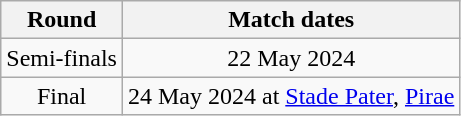<table class="wikitable" style="text-align:center">
<tr>
<th>Round</th>
<th>Match dates</th>
</tr>
<tr>
<td>Semi-finals</td>
<td>22 May 2024</td>
</tr>
<tr>
<td>Final</td>
<td>24 May 2024 at <a href='#'>Stade Pater</a>, <a href='#'>Pirae</a></td>
</tr>
</table>
